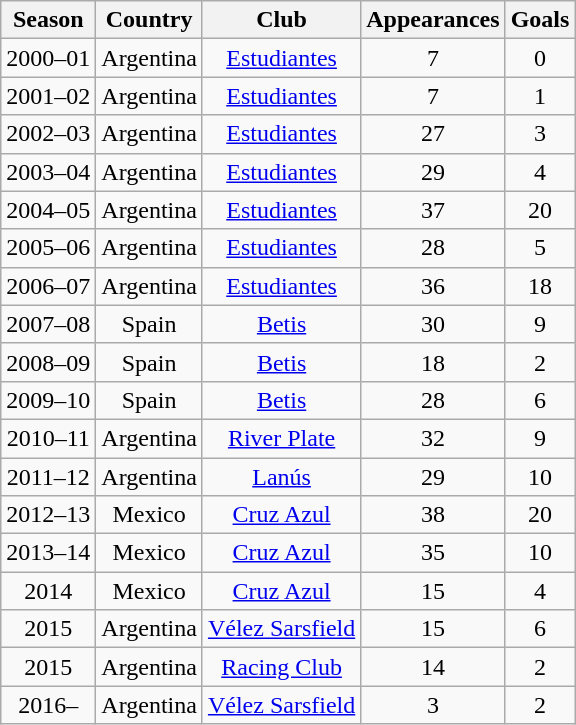<table class="wikitable" style="text-align: center;">
<tr>
<th>Season</th>
<th>Country</th>
<th>Club</th>
<th>Appearances</th>
<th>Goals</th>
</tr>
<tr>
<td>2000–01</td>
<td>Argentina</td>
<td><a href='#'>Estudiantes</a></td>
<td>7</td>
<td>0</td>
</tr>
<tr>
<td>2001–02</td>
<td>Argentina</td>
<td><a href='#'>Estudiantes</a></td>
<td>7</td>
<td>1</td>
</tr>
<tr>
<td>2002–03</td>
<td>Argentina</td>
<td><a href='#'>Estudiantes</a></td>
<td>27</td>
<td>3</td>
</tr>
<tr>
<td>2003–04</td>
<td>Argentina</td>
<td><a href='#'>Estudiantes</a></td>
<td>29</td>
<td>4</td>
</tr>
<tr>
<td>2004–05</td>
<td>Argentina</td>
<td><a href='#'>Estudiantes</a></td>
<td>37</td>
<td>20</td>
</tr>
<tr>
<td>2005–06</td>
<td>Argentina</td>
<td><a href='#'>Estudiantes</a></td>
<td>28</td>
<td>5</td>
</tr>
<tr>
<td>2006–07</td>
<td>Argentina</td>
<td><a href='#'>Estudiantes</a></td>
<td>36</td>
<td>18</td>
</tr>
<tr>
<td>2007–08</td>
<td>Spain</td>
<td><a href='#'>Betis</a></td>
<td>30</td>
<td>9</td>
</tr>
<tr>
<td>2008–09</td>
<td>Spain</td>
<td><a href='#'>Betis</a></td>
<td>18</td>
<td>2</td>
</tr>
<tr>
<td>2009–10</td>
<td>Spain</td>
<td><a href='#'>Betis</a></td>
<td>28</td>
<td>6</td>
</tr>
<tr>
<td>2010–11</td>
<td>Argentina</td>
<td><a href='#'>River Plate</a></td>
<td>32</td>
<td>9</td>
</tr>
<tr>
<td>2011–12</td>
<td>Argentina</td>
<td><a href='#'>Lanús</a></td>
<td>29</td>
<td>10</td>
</tr>
<tr>
<td>2012–13</td>
<td>Mexico</td>
<td><a href='#'>Cruz Azul</a></td>
<td>38</td>
<td>20</td>
</tr>
<tr>
<td>2013–14</td>
<td>Mexico</td>
<td><a href='#'>Cruz Azul</a></td>
<td>35</td>
<td>10</td>
</tr>
<tr>
<td>2014</td>
<td>Mexico</td>
<td><a href='#'>Cruz Azul</a></td>
<td>15</td>
<td>4</td>
</tr>
<tr>
<td>2015</td>
<td>Argentina</td>
<td><a href='#'>Vélez Sarsfield</a></td>
<td>15</td>
<td>6</td>
</tr>
<tr>
<td>2015</td>
<td>Argentina</td>
<td><a href='#'>Racing Club</a></td>
<td>14</td>
<td>2</td>
</tr>
<tr>
<td>2016–</td>
<td>Argentina</td>
<td><a href='#'>Vélez Sarsfield</a></td>
<td>3</td>
<td>2</td>
</tr>
</table>
